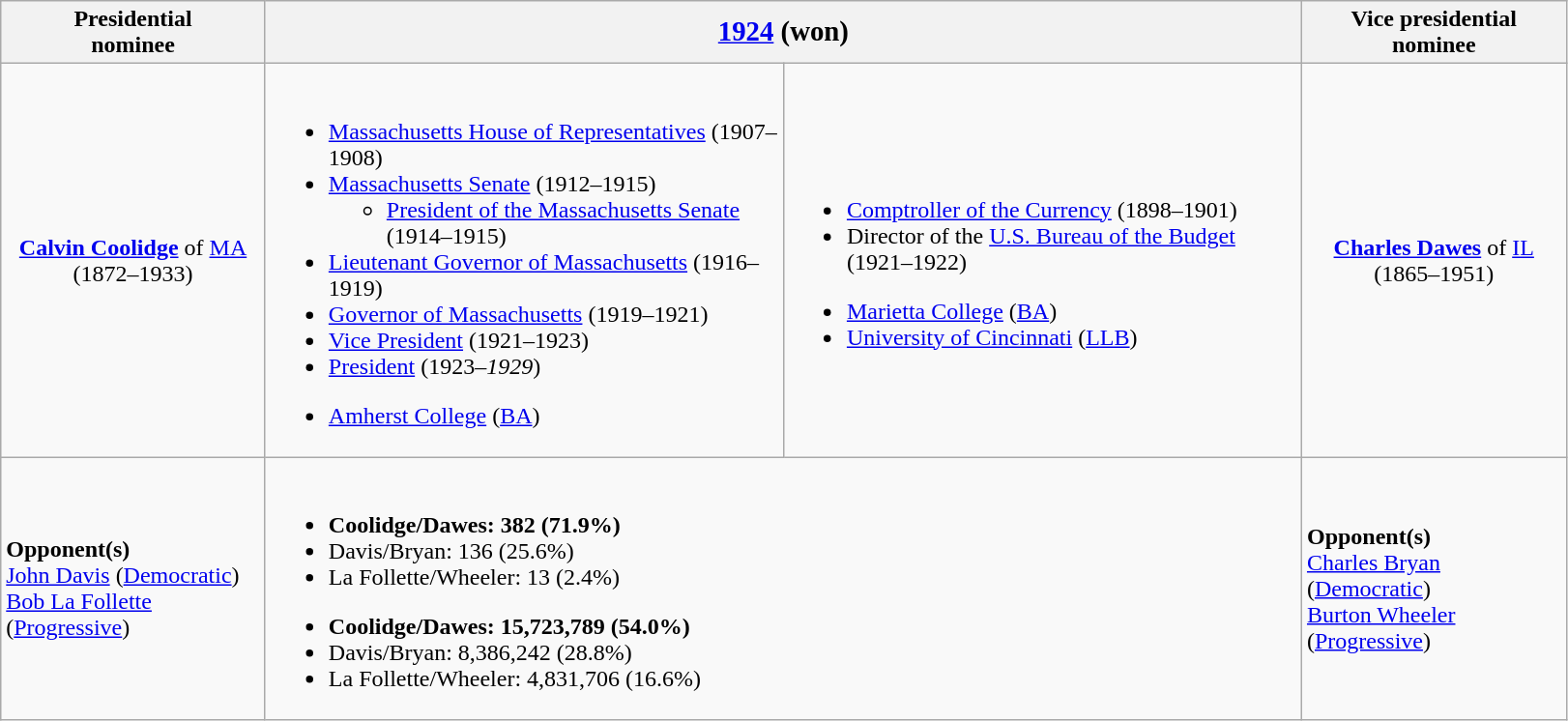<table class="wikitable">
<tr>
<th width=175>Presidential<br>nominee</th>
<th colspan=2><big><a href='#'>1924</a> (won)</big></th>
<th width=175>Vice presidential<br>nominee</th>
</tr>
<tr>
<td style="text-align:center;"><strong><a href='#'>Calvin Coolidge</a></strong> of <a href='#'>MA</a><br>(1872–1933)<br></td>
<td width=350><br><ul><li><a href='#'>Massachusetts House of Representatives</a> (1907–1908)</li><li><a href='#'>Massachusetts Senate</a> (1912–1915)<ul><li><a href='#'>President of the Massachusetts Senate</a> (1914–1915)</li></ul></li><li><a href='#'>Lieutenant Governor of Massachusetts</a> (1916–1919)</li><li><a href='#'>Governor of Massachusetts</a> (1919–1921)</li><li><a href='#'>Vice President</a> (1921–1923)</li><li><a href='#'>President</a> (1923–<em>1929</em>)</li></ul><ul><li><a href='#'>Amherst College</a> (<a href='#'>BA</a>)</li></ul></td>
<td width=350><br><ul><li><a href='#'>Comptroller of the Currency</a> (1898–1901)</li><li>Director of the <a href='#'>U.S. Bureau of the Budget</a> (1921–1922)</li></ul><ul><li><a href='#'>Marietta College</a> (<a href='#'>BA</a>)</li><li><a href='#'>University of Cincinnati</a> (<a href='#'>LLB</a>)</li></ul></td>
<td style="text-align:center;"><strong><a href='#'>Charles Dawes</a></strong> of <a href='#'>IL</a><br>(1865–1951)<br></td>
</tr>
<tr>
<td><strong>Opponent(s)</strong><br><a href='#'>John Davis</a> (<a href='#'>Democratic</a>)<br><a href='#'>Bob La Follette</a> (<a href='#'>Progressive</a>)</td>
<td colspan=2><br><ul><li><strong>Coolidge/Dawes: 382 (71.9%)</strong></li><li>Davis/Bryan: 136 (25.6%)</li><li>La Follette/Wheeler: 13 (2.4%)</li></ul><ul><li><strong>Coolidge/Dawes: 15,723,789 (54.0%)</strong></li><li>Davis/Bryan: 8,386,242 (28.8%)</li><li>La Follette/Wheeler: 4,831,706 (16.6%)</li></ul></td>
<td><strong>Opponent(s)</strong><br><a href='#'>Charles Bryan</a> (<a href='#'>Democratic</a>)<br><a href='#'>Burton Wheeler</a> (<a href='#'>Progressive</a>)</td>
</tr>
</table>
